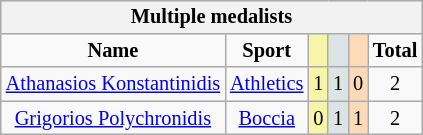<table class="wikitable" style="font-size:85%; float:left;">
<tr style="background:#efefef;">
<th colspan=7><strong>Multiple medalists</strong></th>
</tr>
<tr align=center>
<td><strong>Name</strong></td>
<td><strong>Sport</strong></td>
<td style="background:#f7f6a8;"></td>
<td style="background:#dce5e5;"></td>
<td style="background:#ffdab9;"></td>
<td><strong>Total</strong></td>
</tr>
<tr align=center>
<td><a href='#'>Athanasios Konstantinidis</a></td>
<td><a href='#'>Athletics</a></td>
<td style="background:#f7f6a8;">1</td>
<td style="background:#dce5e5;">1</td>
<td style="background:#ffdab9;">0</td>
<td>2</td>
</tr>
<tr align=center>
<td><a href='#'>Grigorios Polychronidis</a></td>
<td><a href='#'>Boccia</a></td>
<td style="background:#f7f6a8;">0</td>
<td style="background:#dce5e5;">1</td>
<td style="background:#ffdab9;">1</td>
<td>2</td>
</tr>
</table>
